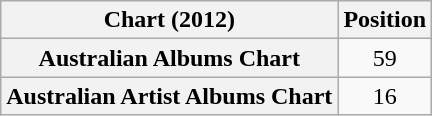<table class="wikitable sortable plainrowheaders">
<tr>
<th scope="col">Chart (2012)</th>
<th scope="col">Position</th>
</tr>
<tr>
<th scope="row">Australian Albums Chart</th>
<td style="text-align:center;">59</td>
</tr>
<tr>
<th scope="row">Australian Artist Albums Chart</th>
<td style="text-align:center;">16</td>
</tr>
</table>
